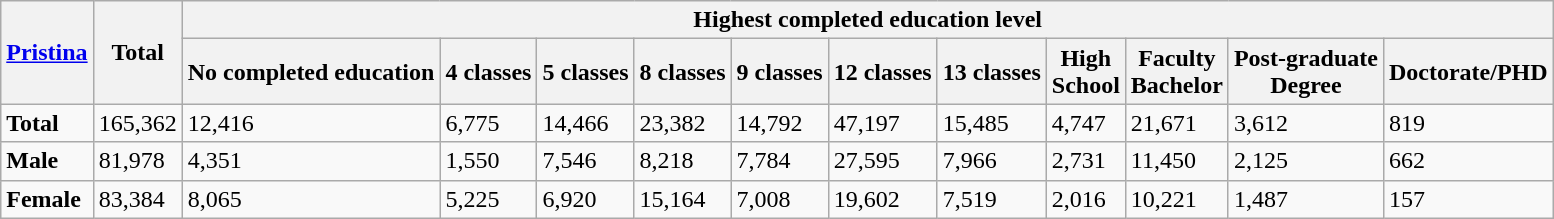<table class="wikitable">
<tr>
<th scope="col" rowspan="2"><a href='#'>Pristina</a></th>
<th scope="col" rowspan="2">Total</th>
<th scope="col" colspan="11">Highest completed education level</th>
</tr>
<tr style="text-align:center; background:#f0f0f0;">
<th scope="col">No completed education</th>
<th scope="col">4 classes</th>
<th scope="col">5 classes</th>
<th scope="col">8 classes</th>
<th scope="col">9 classes</th>
<th scope="col">12 classes</th>
<th scope="col">13 classes</th>
<th scope="col">High<br>School</th>
<th scope="col">Faculty<br>Bachelor</th>
<th scope="col">Post-graduate<br>Degree</th>
<th scope="col">Doctorate/PHD</th>
</tr>
<tr>
<td><strong>Total</strong></td>
<td>165,362</td>
<td>12,416</td>
<td>6,775</td>
<td>14,466</td>
<td>23,382</td>
<td>14,792</td>
<td>47,197</td>
<td>15,485</td>
<td>4,747</td>
<td>21,671</td>
<td>3,612</td>
<td>819</td>
</tr>
<tr>
<td><strong>Male</strong></td>
<td>81,978</td>
<td>4,351</td>
<td>1,550</td>
<td>7,546</td>
<td>8,218</td>
<td>7,784</td>
<td>27,595</td>
<td>7,966</td>
<td>2,731</td>
<td>11,450</td>
<td>2,125</td>
<td>662</td>
</tr>
<tr>
<td><strong>Female</strong></td>
<td>83,384</td>
<td>8,065</td>
<td>5,225</td>
<td>6,920</td>
<td>15,164</td>
<td>7,008</td>
<td>19,602</td>
<td>7,519</td>
<td>2,016</td>
<td>10,221</td>
<td>1,487</td>
<td>157</td>
</tr>
</table>
